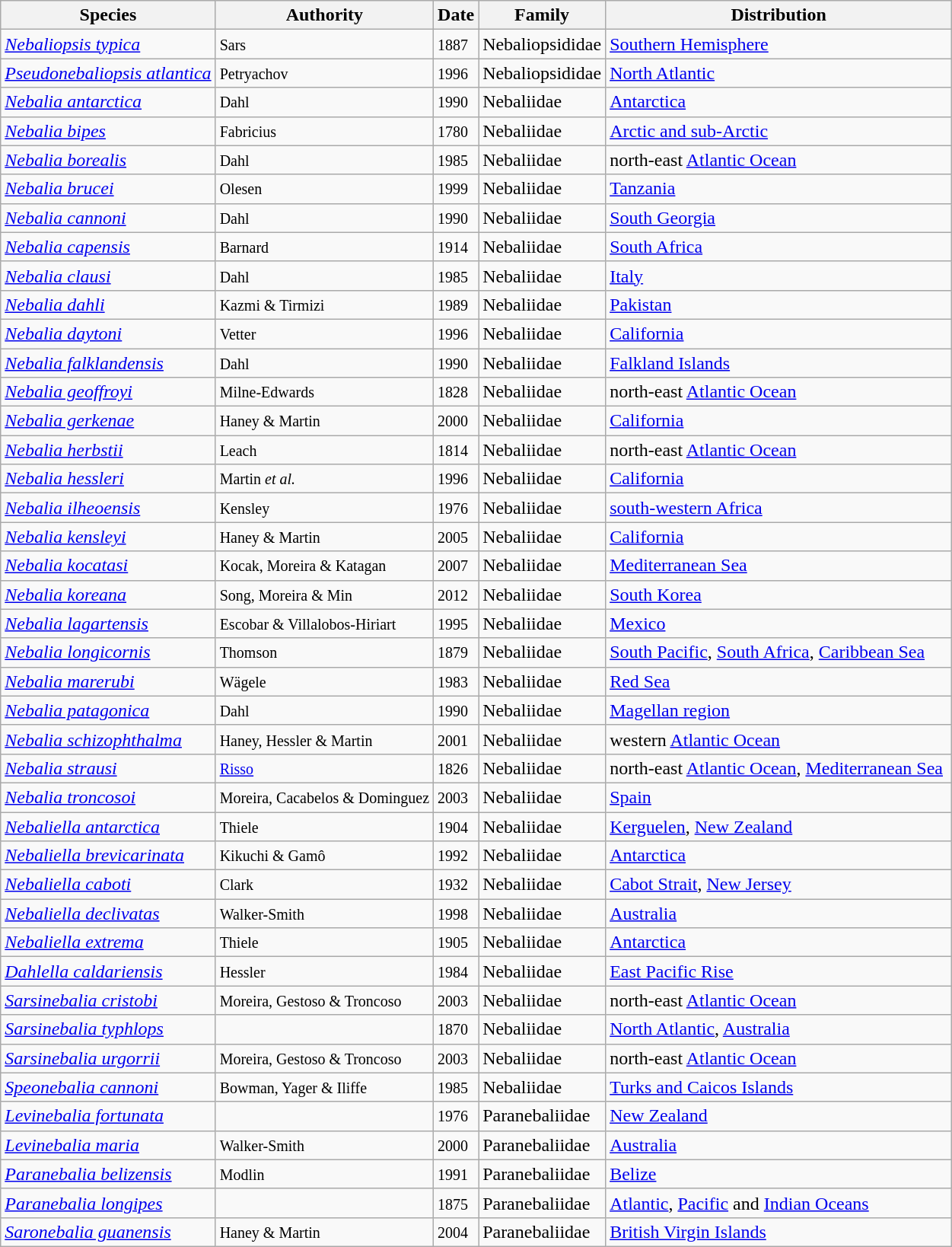<table class="wikitable sortable">
<tr>
<th>Species</th>
<th>Authority</th>
<th>Date</th>
<th>Family</th>
<th>Distribution</th>
</tr>
<tr>
<td><em><a href='#'>Nebaliopsis typica</a></em></td>
<td><small>Sars</small></td>
<td><small>1887</small></td>
<td>Nebaliopsididae</td>
<td><a href='#'>Southern Hemisphere</a> </td>
</tr>
<tr>
<td><em><a href='#'>Pseudonebaliopsis atlantica</a></em></td>
<td><small>Petryachov</small></td>
<td><small>1996</small></td>
<td>Nebaliopsididae</td>
<td><a href='#'>North Atlantic</a> </td>
</tr>
<tr>
<td><em><a href='#'>Nebalia antarctica</a></em></td>
<td><small>Dahl</small></td>
<td><small>1990</small></td>
<td>Nebaliidae</td>
<td><a href='#'>Antarctica</a> </td>
</tr>
<tr>
<td><em><a href='#'>Nebalia bipes</a></em></td>
<td><small>Fabricius</small></td>
<td><small>1780</small></td>
<td>Nebaliidae</td>
<td><a href='#'>Arctic and sub-Arctic</a> </td>
</tr>
<tr>
<td><em><a href='#'>Nebalia borealis</a></em></td>
<td><small>Dahl</small></td>
<td><small>1985</small></td>
<td>Nebaliidae</td>
<td>north-east <a href='#'>Atlantic Ocean</a> </td>
</tr>
<tr>
<td><em><a href='#'>Nebalia brucei</a></em></td>
<td><small>Olesen</small></td>
<td><small>1999</small></td>
<td>Nebaliidae</td>
<td><a href='#'>Tanzania</a> </td>
</tr>
<tr>
<td><em><a href='#'>Nebalia cannoni</a></em></td>
<td><small>Dahl</small></td>
<td><small>1990</small></td>
<td>Nebaliidae</td>
<td><a href='#'>South Georgia</a> </td>
</tr>
<tr>
<td><em><a href='#'>Nebalia capensis</a></em></td>
<td><small>Barnard</small></td>
<td><small>1914</small></td>
<td>Nebaliidae</td>
<td><a href='#'>South Africa</a> </td>
</tr>
<tr>
<td><em><a href='#'>Nebalia clausi</a></em></td>
<td><small>Dahl</small></td>
<td><small>1985</small></td>
<td>Nebaliidae</td>
<td><a href='#'>Italy</a> </td>
</tr>
<tr>
<td><em><a href='#'>Nebalia dahli</a></em></td>
<td><small>Kazmi & Tirmizi</small></td>
<td><small>1989</small></td>
<td>Nebaliidae</td>
<td><a href='#'>Pakistan</a> </td>
</tr>
<tr>
<td><em><a href='#'>Nebalia daytoni</a></em></td>
<td><small>Vetter</small></td>
<td><small>1996</small></td>
<td>Nebaliidae</td>
<td><a href='#'>California</a> </td>
</tr>
<tr>
<td><em><a href='#'>Nebalia falklandensis</a></em></td>
<td><small>Dahl</small></td>
<td><small>1990</small></td>
<td>Nebaliidae</td>
<td><a href='#'>Falkland Islands</a></td>
</tr>
<tr>
<td><em><a href='#'>Nebalia geoffroyi</a></em></td>
<td><small>Milne-Edwards</small></td>
<td><small>1828</small></td>
<td>Nebaliidae</td>
<td>north-east <a href='#'>Atlantic Ocean</a> </td>
</tr>
<tr>
<td><em><a href='#'>Nebalia gerkenae</a></em></td>
<td><small>Haney & Martin</small></td>
<td><small>2000</small></td>
<td>Nebaliidae</td>
<td><a href='#'>California</a> </td>
</tr>
<tr>
<td><em><a href='#'>Nebalia herbstii</a></em></td>
<td><small>Leach</small></td>
<td><small>1814</small></td>
<td>Nebaliidae</td>
<td>north-east <a href='#'>Atlantic Ocean</a> </td>
</tr>
<tr>
<td><em><a href='#'>Nebalia hessleri</a></em></td>
<td><small>Martin <em>et al.</em></small></td>
<td><small>1996</small></td>
<td>Nebaliidae</td>
<td><a href='#'>California</a> </td>
</tr>
<tr>
<td><em><a href='#'>Nebalia ilheoensis</a></em></td>
<td><small>Kensley</small></td>
<td><small>1976</small></td>
<td>Nebaliidae</td>
<td><a href='#'>south-western Africa</a> </td>
</tr>
<tr>
<td><em><a href='#'>Nebalia kensleyi</a></em></td>
<td><small>Haney & Martin</small></td>
<td><small>2005</small></td>
<td>Nebaliidae</td>
<td><a href='#'>California</a> </td>
</tr>
<tr>
<td><em><a href='#'>Nebalia kocatasi</a></em></td>
<td><small>Kocak, Moreira & Katagan</small></td>
<td><small>2007</small></td>
<td>Nebaliidae</td>
<td><a href='#'>Mediterranean Sea</a> </td>
</tr>
<tr>
<td><em><a href='#'>Nebalia koreana</a></em></td>
<td><small>Song, Moreira & Min</small></td>
<td><small>2012</small></td>
<td>Nebaliidae</td>
<td><a href='#'>South Korea</a> </td>
</tr>
<tr>
<td><em><a href='#'>Nebalia lagartensis</a></em></td>
<td><small>Escobar & Villalobos-Hiriart</small></td>
<td><small>1995</small></td>
<td>Nebaliidae</td>
<td><a href='#'>Mexico</a> </td>
</tr>
<tr>
<td><em><a href='#'>Nebalia longicornis</a></em></td>
<td><small>Thomson</small></td>
<td><small>1879</small></td>
<td>Nebaliidae</td>
<td><a href='#'>South Pacific</a>, <a href='#'>South Africa</a>, <a href='#'>Caribbean Sea</a> </td>
</tr>
<tr>
<td><em><a href='#'>Nebalia marerubi</a></em></td>
<td><small>Wägele</small></td>
<td><small>1983</small></td>
<td>Nebaliidae</td>
<td><a href='#'>Red Sea</a> </td>
</tr>
<tr>
<td><em><a href='#'>Nebalia patagonica</a></em></td>
<td><small>Dahl</small></td>
<td><small>1990</small></td>
<td>Nebaliidae</td>
<td><a href='#'>Magellan region</a> </td>
</tr>
<tr>
<td><em><a href='#'>Nebalia schizophthalma</a></em></td>
<td><small>Haney, Hessler & Martin</small></td>
<td><small>2001</small></td>
<td>Nebaliidae</td>
<td>western <a href='#'>Atlantic Ocean</a> </td>
</tr>
<tr>
<td><em><a href='#'>Nebalia strausi</a></em></td>
<td><small><a href='#'>Risso</a></small></td>
<td><small>1826</small></td>
<td>Nebaliidae</td>
<td>north-east <a href='#'>Atlantic Ocean</a>, <a href='#'>Mediterranean Sea</a> </td>
</tr>
<tr>
<td><em><a href='#'>Nebalia troncosoi</a></em></td>
<td><small>Moreira, Cacabelos & Dominguez</small></td>
<td><small>2003</small></td>
<td>Nebaliidae</td>
<td><a href='#'>Spain</a> </td>
</tr>
<tr>
<td><em><a href='#'>Nebaliella antarctica</a></em></td>
<td><small>Thiele</small></td>
<td><small>1904</small></td>
<td>Nebaliidae</td>
<td><a href='#'>Kerguelen</a>, <a href='#'>New Zealand</a> </td>
</tr>
<tr>
<td><em><a href='#'>Nebaliella brevicarinata</a></em></td>
<td><small>Kikuchi & Gamô</small></td>
<td><small>1992</small></td>
<td>Nebaliidae</td>
<td><a href='#'>Antarctica</a> </td>
</tr>
<tr>
<td><em><a href='#'>Nebaliella caboti</a></em></td>
<td><small>Clark</small></td>
<td><small>1932</small></td>
<td>Nebaliidae</td>
<td><a href='#'>Cabot Strait</a>, <a href='#'>New Jersey</a> </td>
</tr>
<tr>
<td><em><a href='#'>Nebaliella declivatas</a></em></td>
<td><small>Walker-Smith</small></td>
<td><small>1998</small></td>
<td>Nebaliidae</td>
<td><a href='#'>Australia</a> </td>
</tr>
<tr>
<td><em><a href='#'>Nebaliella extrema</a></em></td>
<td><small>Thiele</small></td>
<td><small>1905</small></td>
<td>Nebaliidae</td>
<td><a href='#'>Antarctica</a> </td>
</tr>
<tr>
<td><em><a href='#'>Dahlella caldariensis</a></em></td>
<td><small>Hessler</small></td>
<td><small>1984</small></td>
<td>Nebaliidae</td>
<td><a href='#'>East Pacific Rise</a> </td>
</tr>
<tr>
<td><em><a href='#'>Sarsinebalia cristobi</a></em></td>
<td><small>Moreira, Gestoso & Troncoso</small></td>
<td><small>2003</small></td>
<td>Nebaliidae</td>
<td>north-east <a href='#'>Atlantic Ocean</a> </td>
</tr>
<tr>
<td><em><a href='#'>Sarsinebalia typhlops</a></em></td>
<td><small></small></td>
<td><small>1870</small></td>
<td>Nebaliidae</td>
<td><a href='#'>North Atlantic</a>, <a href='#'>Australia</a> </td>
</tr>
<tr>
<td><em><a href='#'>Sarsinebalia urgorrii</a></em></td>
<td><small>Moreira, Gestoso & Troncoso</small></td>
<td><small>2003</small></td>
<td>Nebaliidae</td>
<td>north-east <a href='#'>Atlantic Ocean</a> </td>
</tr>
<tr>
<td><em><a href='#'>Speonebalia cannoni</a></em></td>
<td><small>Bowman, Yager & Iliffe</small></td>
<td><small>1985</small></td>
<td>Nebaliidae</td>
<td><a href='#'>Turks and Caicos Islands</a> </td>
</tr>
<tr>
<td><em><a href='#'>Levinebalia fortunata</a></em></td>
<td><small></small></td>
<td><small>1976</small></td>
<td>Paranebaliidae</td>
<td><a href='#'>New Zealand</a> </td>
</tr>
<tr>
<td><em><a href='#'>Levinebalia maria</a></em></td>
<td><small>Walker-Smith</small></td>
<td><small>2000</small></td>
<td>Paranebaliidae</td>
<td><a href='#'>Australia</a> </td>
</tr>
<tr>
<td><em><a href='#'>Paranebalia belizensis</a></em></td>
<td><small>Modlin</small></td>
<td><small>1991</small></td>
<td>Paranebaliidae</td>
<td><a href='#'>Belize</a> </td>
</tr>
<tr>
<td><em><a href='#'>Paranebalia longipes</a></em></td>
<td><small></small></td>
<td><small>1875</small></td>
<td>Paranebaliidae</td>
<td><a href='#'>Atlantic</a>, <a href='#'>Pacific</a> and <a href='#'>Indian Oceans</a> </td>
</tr>
<tr>
<td><em><a href='#'>Saronebalia guanensis</a></em></td>
<td><small>Haney & Martin</small></td>
<td><small>2004</small></td>
<td>Paranebaliidae</td>
<td><a href='#'>British Virgin Islands</a> </td>
</tr>
</table>
